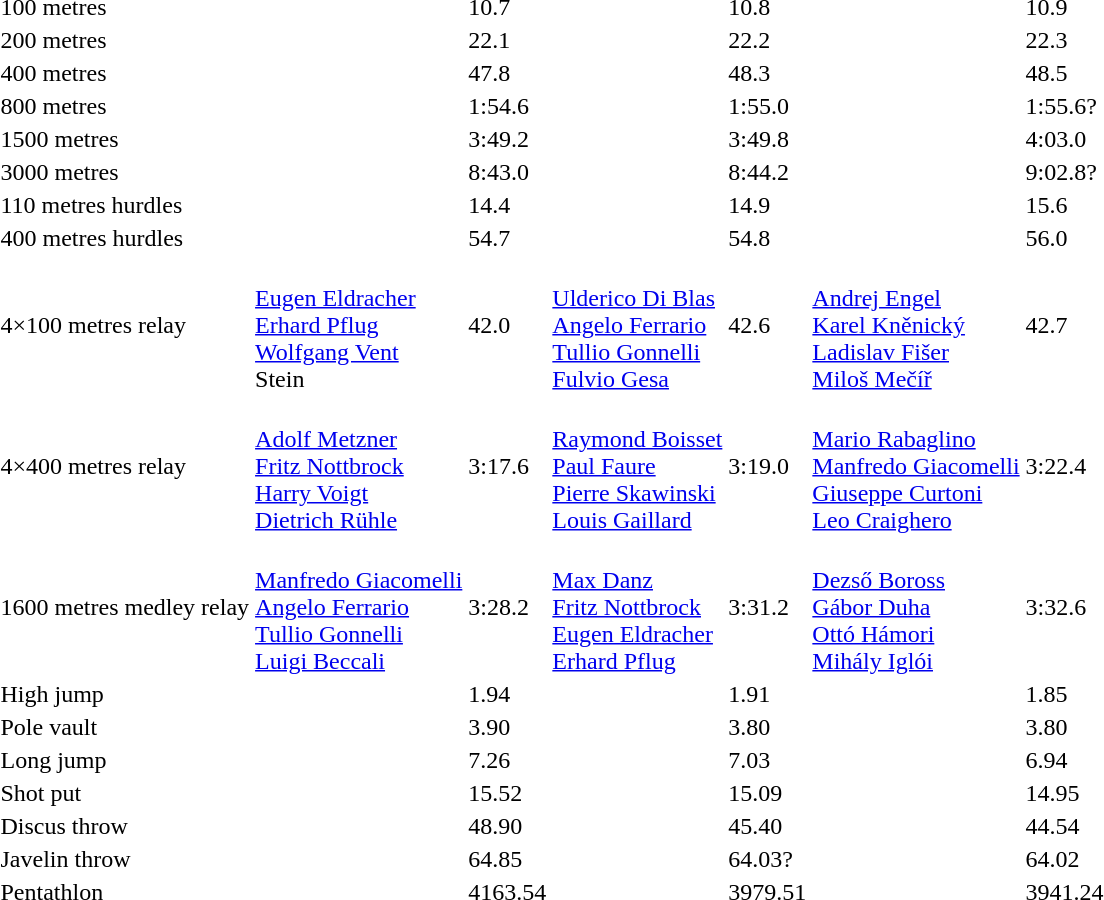<table>
<tr>
<td>100 metres</td>
<td></td>
<td>10.7</td>
<td></td>
<td>10.8</td>
<td></td>
<td>10.9</td>
</tr>
<tr>
<td>200 metres</td>
<td></td>
<td>22.1</td>
<td></td>
<td>22.2</td>
<td></td>
<td>22.3</td>
</tr>
<tr>
<td>400 metres</td>
<td></td>
<td>47.8</td>
<td></td>
<td>48.3</td>
<td></td>
<td>48.5</td>
</tr>
<tr>
<td>800 metres</td>
<td></td>
<td>1:54.6</td>
<td></td>
<td>1:55.0</td>
<td></td>
<td>1:55.6?</td>
</tr>
<tr>
<td>1500 metres</td>
<td></td>
<td>3:49.2</td>
<td></td>
<td>3:49.8</td>
<td></td>
<td>4:03.0</td>
</tr>
<tr>
<td>3000 metres</td>
<td></td>
<td>8:43.0</td>
<td></td>
<td>8:44.2</td>
<td></td>
<td>9:02.8?</td>
</tr>
<tr>
<td>110 metres hurdles</td>
<td></td>
<td>14.4</td>
<td></td>
<td>14.9</td>
<td></td>
<td>15.6</td>
</tr>
<tr>
<td>400 metres hurdles</td>
<td></td>
<td>54.7</td>
<td></td>
<td>54.8</td>
<td></td>
<td>56.0</td>
</tr>
<tr>
<td>4×100 metres relay</td>
<td><br><a href='#'>Eugen Eldracher</a><br><a href='#'>Erhard Pflug</a><br><a href='#'>Wolfgang Vent</a><br>Stein</td>
<td>42.0</td>
<td><br><a href='#'>Ulderico Di Blas</a><br><a href='#'>Angelo Ferrario</a><br><a href='#'>Tullio Gonnelli</a><br><a href='#'>Fulvio Gesa</a></td>
<td>42.6</td>
<td><br><a href='#'>Andrej Engel</a><br><a href='#'>Karel Kněnický</a><br><a href='#'>Ladislav Fišer</a><br><a href='#'>Miloš Mečíř</a></td>
<td>42.7</td>
</tr>
<tr>
<td>4×400 metres relay</td>
<td><br><a href='#'>Adolf Metzner</a><br><a href='#'>Fritz Nottbrock</a><br><a href='#'>Harry Voigt</a><br><a href='#'>Dietrich Rühle</a></td>
<td>3:17.6</td>
<td><br><a href='#'>Raymond Boisset</a><br><a href='#'>Paul Faure</a><br><a href='#'>Pierre Skawinski</a><br><a href='#'>Louis Gaillard</a></td>
<td>3:19.0</td>
<td><br><a href='#'>Mario Rabaglino</a><br><a href='#'>Manfredo Giacomelli</a><br><a href='#'>Giuseppe Curtoni</a><br><a href='#'>Leo Craighero</a></td>
<td>3:22.4</td>
</tr>
<tr>
<td>1600 metres medley relay</td>
<td><br><a href='#'>Manfredo Giacomelli</a><br><a href='#'>Angelo Ferrario</a><br><a href='#'>Tullio Gonnelli</a><br><a href='#'>Luigi Beccali</a></td>
<td>3:28.2</td>
<td><br><a href='#'>Max Danz</a><br><a href='#'>Fritz Nottbrock</a><br><a href='#'>Eugen Eldracher</a><br><a href='#'>Erhard Pflug</a></td>
<td>3:31.2</td>
<td><br><a href='#'>Dezső Boross</a><br><a href='#'>Gábor Duha</a><br><a href='#'>Ottó Hámori</a><br><a href='#'>Mihály Iglói</a></td>
<td>3:32.6</td>
</tr>
<tr>
<td>High jump</td>
<td></td>
<td>1.94</td>
<td></td>
<td>1.91</td>
<td></td>
<td>1.85</td>
</tr>
<tr>
<td>Pole vault</td>
<td></td>
<td>3.90</td>
<td></td>
<td>3.80</td>
<td></td>
<td>3.80</td>
</tr>
<tr>
<td>Long jump</td>
<td></td>
<td>7.26</td>
<td></td>
<td>7.03</td>
<td></td>
<td>6.94</td>
</tr>
<tr>
<td>Shot put</td>
<td></td>
<td>15.52</td>
<td></td>
<td>15.09</td>
<td></td>
<td>14.95</td>
</tr>
<tr>
<td>Discus throw</td>
<td></td>
<td>48.90</td>
<td></td>
<td>45.40</td>
<td></td>
<td>44.54</td>
</tr>
<tr>
<td>Javelin throw</td>
<td></td>
<td>64.85</td>
<td></td>
<td>64.03?</td>
<td></td>
<td>64.02</td>
</tr>
<tr>
<td>Pentathlon</td>
<td></td>
<td>4163.54</td>
<td></td>
<td>3979.51</td>
<td></td>
<td>3941.24</td>
</tr>
</table>
